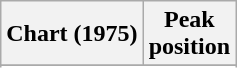<table class="wikitable sortable plainrowheaders" style="text-align:center">
<tr>
<th scope="col">Chart (1975)</th>
<th scope="col">Peak<br>position</th>
</tr>
<tr>
</tr>
<tr>
</tr>
</table>
